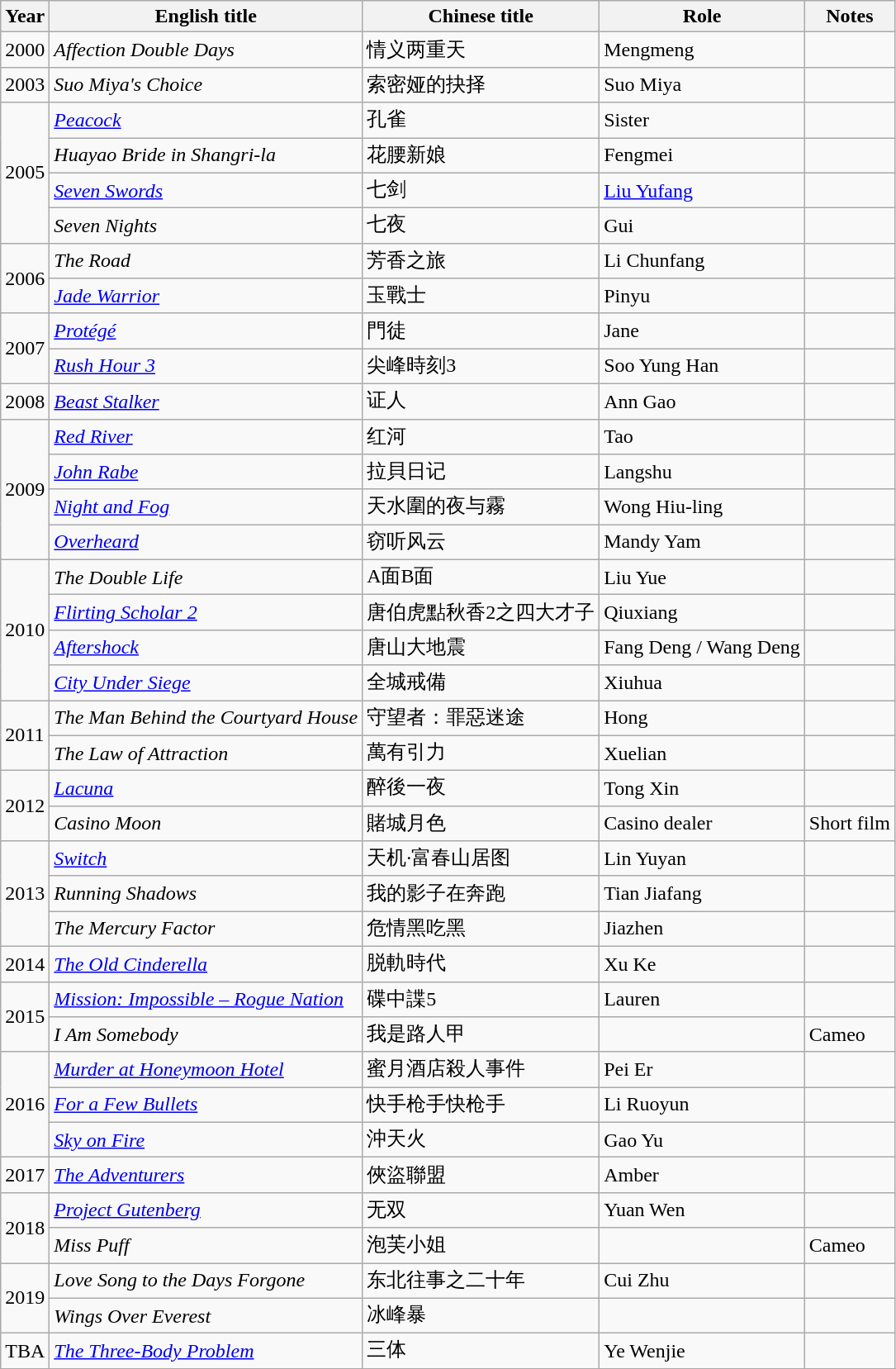<table class="wikitable">
<tr>
<th>Year</th>
<th>English title</th>
<th>Chinese title</th>
<th>Role</th>
<th>Notes</th>
</tr>
<tr>
<td>2000</td>
<td><em>Affection Double Days</em></td>
<td>情义两重天</td>
<td>Mengmeng</td>
<td></td>
</tr>
<tr>
<td>2003</td>
<td><em> Suo Miya's Choice</em></td>
<td>索密娅的抉择</td>
<td>Suo Miya</td>
<td></td>
</tr>
<tr>
<td rowspan=4>2005</td>
<td><em><a href='#'>Peacock</a></em></td>
<td>孔雀</td>
<td>Sister</td>
<td></td>
</tr>
<tr>
<td><em>Huayao Bride in Shangri-la</em></td>
<td>花腰新娘</td>
<td>Fengmei</td>
<td></td>
</tr>
<tr>
<td><em><a href='#'>Seven Swords</a></em></td>
<td>七剑</td>
<td><a href='#'>Liu Yufang</a></td>
<td></td>
</tr>
<tr>
<td><em>Seven Nights</em></td>
<td>七夜</td>
<td>Gui</td>
<td></td>
</tr>
<tr>
<td rowspan=2>2006</td>
<td><em>The Road</em></td>
<td>芳香之旅</td>
<td>Li Chunfang</td>
<td></td>
</tr>
<tr>
<td><em><a href='#'>Jade Warrior</a></em></td>
<td>玉戰士</td>
<td>Pinyu</td>
<td></td>
</tr>
<tr>
<td rowspan=2>2007</td>
<td><em><a href='#'>Protégé</a></em></td>
<td>門徒</td>
<td>Jane</td>
<td></td>
</tr>
<tr>
<td><em><a href='#'>Rush Hour 3</a></em></td>
<td>尖峰時刻3</td>
<td>Soo Yung Han</td>
<td></td>
</tr>
<tr>
<td>2008</td>
<td><em><a href='#'>Beast Stalker</a></em></td>
<td>证人</td>
<td>Ann Gao</td>
<td></td>
</tr>
<tr>
<td rowspan=4>2009</td>
<td><em><a href='#'>Red River</a></em></td>
<td>红河</td>
<td>Tao</td>
<td></td>
</tr>
<tr>
<td><em><a href='#'>John Rabe</a></em></td>
<td>拉貝日记</td>
<td>Langshu</td>
<td></td>
</tr>
<tr>
<td><em><a href='#'>Night and Fog</a></em></td>
<td>天水圍的夜与霧</td>
<td>Wong Hiu-ling</td>
<td></td>
</tr>
<tr>
<td><em><a href='#'>Overheard</a></em></td>
<td>窃听风云</td>
<td>Mandy Yam</td>
<td></td>
</tr>
<tr>
<td rowspan=4>2010</td>
<td><em>The Double Life</em></td>
<td>A面B面</td>
<td>Liu Yue</td>
<td></td>
</tr>
<tr>
<td><em><a href='#'>Flirting Scholar 2</a></em></td>
<td>唐伯虎點秋香2之四大才子</td>
<td>Qiuxiang</td>
<td></td>
</tr>
<tr>
<td><em><a href='#'>Aftershock</a></em></td>
<td>唐山大地震</td>
<td>Fang Deng / Wang Deng</td>
<td></td>
</tr>
<tr>
<td><em><a href='#'>City Under Siege</a></em></td>
<td>全城戒備</td>
<td>Xiuhua</td>
<td></td>
</tr>
<tr>
<td rowspan=2>2011</td>
<td><em>The Man Behind the Courtyard House</em></td>
<td>守望者：罪惡迷途</td>
<td>Hong</td>
<td></td>
</tr>
<tr>
<td><em>The Law of Attraction</em></td>
<td>萬有引力</td>
<td>Xuelian</td>
<td></td>
</tr>
<tr>
<td rowspan=2>2012</td>
<td><em><a href='#'>Lacuna</a></em></td>
<td>醉後一夜</td>
<td>Tong Xin</td>
<td></td>
</tr>
<tr>
<td><em>Casino Moon</em></td>
<td>賭城月色</td>
<td>Casino dealer</td>
<td>Short film</td>
</tr>
<tr>
<td rowspan=3>2013</td>
<td><em><a href='#'>Switch</a></em></td>
<td>天机·富春山居图</td>
<td>Lin Yuyan</td>
<td></td>
</tr>
<tr>
<td><em>Running Shadows</em></td>
<td>我的影子在奔跑</td>
<td>Tian Jiafang</td>
<td></td>
</tr>
<tr>
<td><em>The Mercury Factor</em></td>
<td>危情黑吃黑</td>
<td>Jiazhen</td>
<td></td>
</tr>
<tr>
<td>2014</td>
<td><em><a href='#'>The Old Cinderella</a></em></td>
<td>脱軌時代</td>
<td>Xu Ke</td>
<td></td>
</tr>
<tr>
<td rowspan=2>2015</td>
<td><em><a href='#'>Mission: Impossible – Rogue Nation</a></em></td>
<td>碟中諜5</td>
<td>Lauren</td>
<td></td>
</tr>
<tr>
<td><em>I Am Somebody</em></td>
<td>我是路人甲</td>
<td></td>
<td>Cameo</td>
</tr>
<tr>
<td rowspan=3>2016</td>
<td><em><a href='#'>Murder at Honeymoon Hotel</a></em></td>
<td>蜜月酒店殺人事件</td>
<td>Pei Er</td>
<td></td>
</tr>
<tr>
<td><em><a href='#'>For a Few Bullets</a></em></td>
<td>快手枪手快枪手</td>
<td>Li Ruoyun</td>
<td></td>
</tr>
<tr>
<td><em><a href='#'>Sky on Fire</a></em></td>
<td>沖天火</td>
<td>Gao Yu</td>
<td></td>
</tr>
<tr>
<td>2017</td>
<td><em><a href='#'>The Adventurers</a></em></td>
<td>俠盜聯盟</td>
<td>Amber</td>
<td></td>
</tr>
<tr>
<td rowspan=2>2018</td>
<td><em><a href='#'>Project Gutenberg</a></em></td>
<td>无双</td>
<td>Yuan Wen</td>
<td></td>
</tr>
<tr>
<td><em>Miss Puff</em></td>
<td>泡芙小姐</td>
<td></td>
<td>Cameo</td>
</tr>
<tr>
<td rowspan=2>2019</td>
<td><em>Love Song to the Days Forgone</em></td>
<td>东北往事之二十年</td>
<td>Cui Zhu</td>
<td></td>
</tr>
<tr>
<td><em>Wings Over Everest</em></td>
<td>冰峰暴</td>
<td></td>
<td></td>
</tr>
<tr>
<td rowspan=3>TBA</td>
<td><em><a href='#'>The Three-Body Problem</a></em></td>
<td>三体</td>
<td>Ye Wenjie</td>
<td></td>
</tr>
<tr>
</tr>
</table>
